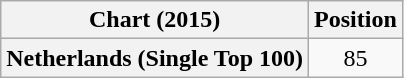<table class="wikitable sortable plainrowheaders" style="text-align:center;">
<tr>
<th>Chart (2015)</th>
<th>Position</th>
</tr>
<tr>
<th scope="row">Netherlands (Single Top 100)</th>
<td>85</td>
</tr>
</table>
